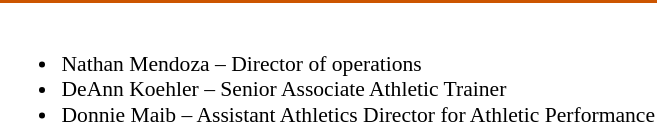<table class="toccolours" style="border-collapse:collapse; font-size:90%;">
<tr>
<td colspan="7" style=background:#CC5500;color:#FFFFFF; border: 2px solid #FFFFFF;></td>
</tr>
<tr>
<td><br><ul><li>Nathan Mendoza – Director of operations</li><li>DeAnn Koehler – Senior Associate Athletic Trainer</li><li>Donnie Maib – Assistant Athletics Director for Athletic Performance</li></ul></td>
</tr>
</table>
